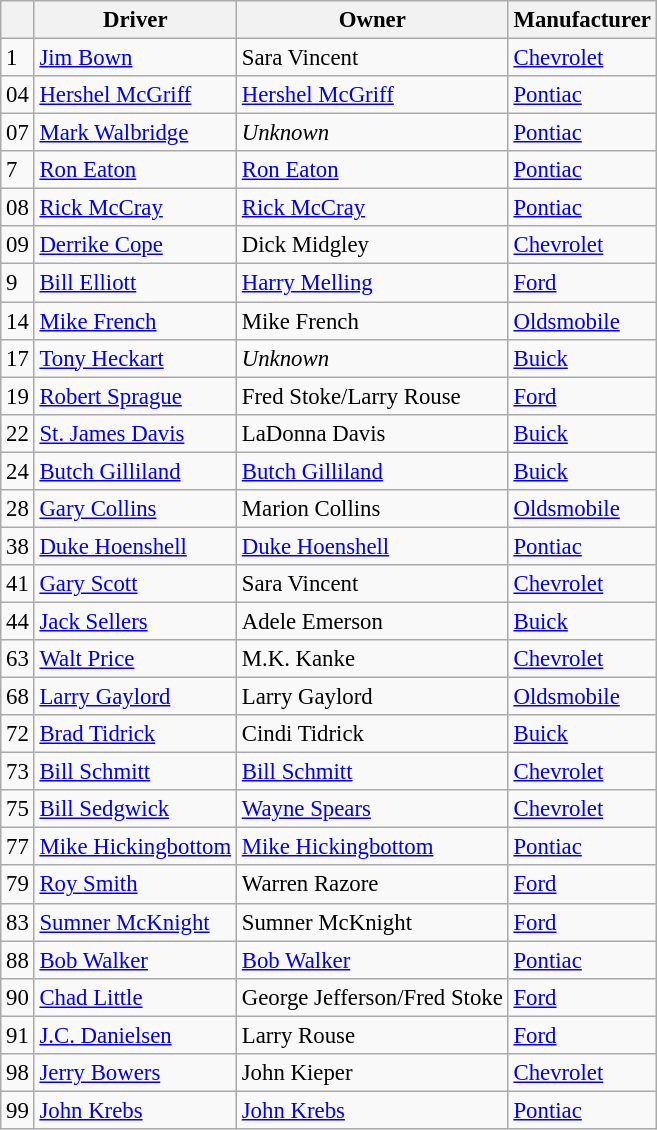<table class="wikitable" style="font-size: 95%;">
<tr>
<th></th>
<th>Driver</th>
<th>Owner</th>
<th>Manufacturer</th>
</tr>
<tr>
<td>1</td>
<td><a href='#'>Jim Bown</a></td>
<td>Sara Vincent</td>
<td><a href='#'>Chevrolet</a></td>
</tr>
<tr>
<td>04</td>
<td><a href='#'>Hershel McGriff</a></td>
<td><a href='#'>Hershel McGriff</a></td>
<td><a href='#'>Pontiac</a></td>
</tr>
<tr>
<td>07</td>
<td><a href='#'>Mark Walbridge</a></td>
<td><em>Unknown</em></td>
<td><a href='#'>Pontiac</a></td>
</tr>
<tr>
<td>7</td>
<td><a href='#'>Ron Eaton</a></td>
<td><a href='#'>Ron Eaton</a></td>
<td><a href='#'>Pontiac</a></td>
</tr>
<tr>
<td>08</td>
<td><a href='#'>Rick McCray</a></td>
<td><a href='#'>Rick McCray</a></td>
<td><a href='#'>Pontiac</a></td>
</tr>
<tr>
<td>09</td>
<td><a href='#'>Derrike Cope</a></td>
<td>Dick Midgley</td>
<td><a href='#'>Chevrolet</a></td>
</tr>
<tr>
<td>9</td>
<td><a href='#'>Bill Elliott</a></td>
<td><a href='#'>Harry Melling</a></td>
<td><a href='#'>Ford</a></td>
</tr>
<tr>
<td>14</td>
<td><a href='#'>Mike French</a></td>
<td>Mike French</td>
<td><a href='#'>Oldsmobile</a></td>
</tr>
<tr>
<td>17</td>
<td><a href='#'>Tony Heckart</a></td>
<td><em>Unknown</em></td>
<td><a href='#'>Buick</a></td>
</tr>
<tr>
<td>19</td>
<td><a href='#'>Robert Sprague</a></td>
<td>Fred Stoke/Larry Rouse</td>
<td><a href='#'>Ford</a></td>
</tr>
<tr>
<td>22</td>
<td><a href='#'>St. James Davis</a></td>
<td>LaDonna Davis</td>
<td><a href='#'>Buick</a></td>
</tr>
<tr>
<td>24</td>
<td><a href='#'>Butch Gilliland</a></td>
<td><a href='#'>Butch Gilliland</a></td>
<td><a href='#'>Buick</a></td>
</tr>
<tr>
<td>28</td>
<td><a href='#'>Gary Collins</a></td>
<td>Marion Collins</td>
<td><a href='#'>Oldsmobile</a></td>
</tr>
<tr>
<td>38</td>
<td><a href='#'>Duke Hoenshell</a></td>
<td><a href='#'>Duke Hoenshell</a></td>
<td><a href='#'>Pontiac</a></td>
</tr>
<tr>
<td>41</td>
<td><a href='#'>Gary Scott</a></td>
<td>Sara Vincent</td>
<td><a href='#'>Chevrolet</a></td>
</tr>
<tr>
<td>44</td>
<td><a href='#'>Jack Sellers</a></td>
<td>Adele Emerson</td>
<td><a href='#'>Buick</a></td>
</tr>
<tr>
<td>63</td>
<td><a href='#'>Walt Price</a></td>
<td>M.K. Kanke</td>
<td><a href='#'>Chevrolet</a></td>
</tr>
<tr>
<td>68</td>
<td><a href='#'>Larry Gaylord</a></td>
<td>Larry Gaylord</td>
<td><a href='#'>Oldsmobile</a></td>
</tr>
<tr>
<td>72</td>
<td><a href='#'>Brad Tidrick</a></td>
<td>Cindi Tidrick</td>
<td><a href='#'>Buick</a></td>
</tr>
<tr>
<td>73</td>
<td><a href='#'>Bill Schmitt</a></td>
<td><a href='#'>Bill Schmitt</a></td>
<td><a href='#'>Chevrolet</a></td>
</tr>
<tr>
<td>75</td>
<td><a href='#'>Bill Sedgwick</a></td>
<td><a href='#'>Wayne Spears</a></td>
<td><a href='#'>Chevrolet</a></td>
</tr>
<tr>
<td>77</td>
<td><a href='#'>Mike Hickingbottom</a></td>
<td><a href='#'>Mike Hickingbottom</a></td>
<td><a href='#'>Pontiac</a></td>
</tr>
<tr>
<td>79</td>
<td><a href='#'>Roy Smith</a></td>
<td>Warren Razore</td>
<td><a href='#'>Ford</a></td>
</tr>
<tr>
<td>83</td>
<td><a href='#'>Sumner McKnight</a></td>
<td>Sumner McKnight</td>
<td><a href='#'>Ford</a></td>
</tr>
<tr>
<td>88</td>
<td><a href='#'>Bob Walker</a></td>
<td><a href='#'>Bob Walker</a></td>
<td><a href='#'>Pontiac</a></td>
</tr>
<tr>
<td>90</td>
<td><a href='#'>Chad Little</a></td>
<td>George Jefferson/Fred Stoke</td>
<td><a href='#'>Ford</a></td>
</tr>
<tr>
<td>91</td>
<td><a href='#'>J.C. Danielsen</a></td>
<td>Larry Rouse</td>
<td><a href='#'>Ford</a></td>
</tr>
<tr>
<td>98</td>
<td><a href='#'>Jerry Bowers</a></td>
<td>John Kieper</td>
<td><a href='#'>Chevrolet</a></td>
</tr>
<tr>
<td>99</td>
<td><a href='#'>John Krebs</a></td>
<td><a href='#'>John Krebs</a></td>
<td><a href='#'>Pontiac</a></td>
</tr>
</table>
